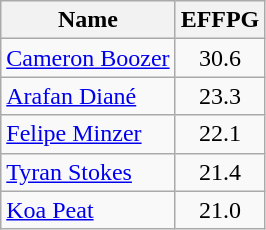<table class=wikitable>
<tr>
<th>Name</th>
<th>EFFPG</th>
</tr>
<tr>
<td> <a href='#'>Cameron Boozer</a></td>
<td align=center>30.6</td>
</tr>
<tr>
<td> <a href='#'>Arafan Diané</a></td>
<td align=center>23.3</td>
</tr>
<tr>
<td> <a href='#'>Felipe Minzer</a></td>
<td align=center>22.1</td>
</tr>
<tr>
<td> <a href='#'>Tyran Stokes</a></td>
<td align=center>21.4</td>
</tr>
<tr>
<td> <a href='#'>Koa Peat</a></td>
<td align=center>21.0</td>
</tr>
</table>
